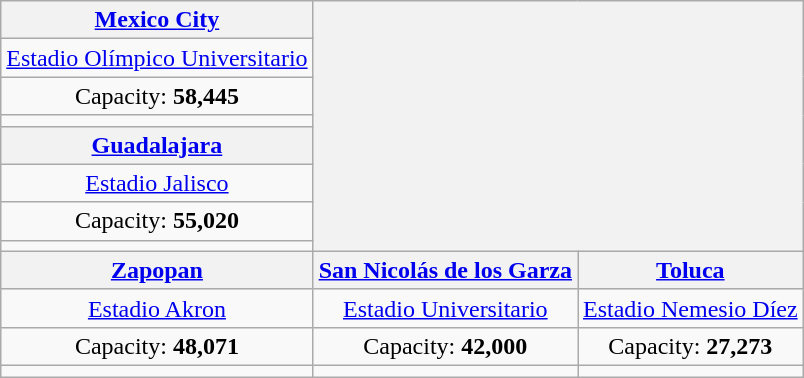<table class=wikitable style="text-align:center"">
<tr>
<th><a href='#'>Mexico City</a></th>
<th colspan="2" rowspan="8"></th>
</tr>
<tr>
<td><a href='#'>Estadio Olímpico Universitario</a></td>
</tr>
<tr>
<td>Capacity: <strong>58,445</strong></td>
</tr>
<tr>
<td></td>
</tr>
<tr>
<th><a href='#'>Guadalajara</a></th>
</tr>
<tr>
<td><a href='#'>Estadio Jalisco</a></td>
</tr>
<tr>
<td>Capacity: <strong>55,020</strong></td>
</tr>
<tr>
<td></td>
</tr>
<tr>
<th><a href='#'>Zapopan</a><br><strong></strong></th>
<th><a href='#'>San Nicolás de los Garza</a></th>
<th><a href='#'>Toluca</a></th>
</tr>
<tr>
<td><a href='#'>Estadio Akron</a></td>
<td><a href='#'>Estadio Universitario</a></td>
<td><a href='#'>Estadio Nemesio Díez</a></td>
</tr>
<tr>
<td>Capacity: <strong>48,071</strong></td>
<td>Capacity: <strong>42,000</strong></td>
<td>Capacity: <strong>27,273</strong></td>
</tr>
<tr>
<td></td>
<td></td>
<td></td>
</tr>
</table>
